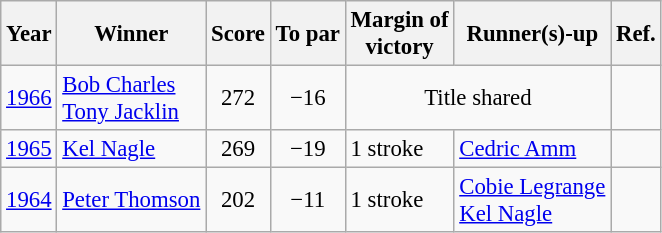<table class=wikitable style="font-size:95%">
<tr>
<th>Year</th>
<th>Winner</th>
<th>Score</th>
<th>To par</th>
<th>Margin of<br>victory</th>
<th>Runner(s)-up</th>
<th>Ref.</th>
</tr>
<tr>
<td><a href='#'>1966</a></td>
<td> <a href='#'>Bob Charles</a><br> <a href='#'>Tony Jacklin</a></td>
<td align=center>272</td>
<td align=center>−16</td>
<td colspan=2 align=center>Title shared</td>
<td></td>
</tr>
<tr>
<td><a href='#'>1965</a></td>
<td> <a href='#'>Kel Nagle</a></td>
<td align=center>269</td>
<td align=center>−19</td>
<td>1 stroke</td>
<td> <a href='#'>Cedric Amm</a></td>
<td></td>
</tr>
<tr>
<td><a href='#'>1964</a></td>
<td> <a href='#'>Peter Thomson</a></td>
<td align=center>202</td>
<td align=center>−11</td>
<td>1 stroke</td>
<td> <a href='#'>Cobie Legrange</a><br> <a href='#'>Kel Nagle</a></td>
<td></td>
</tr>
</table>
